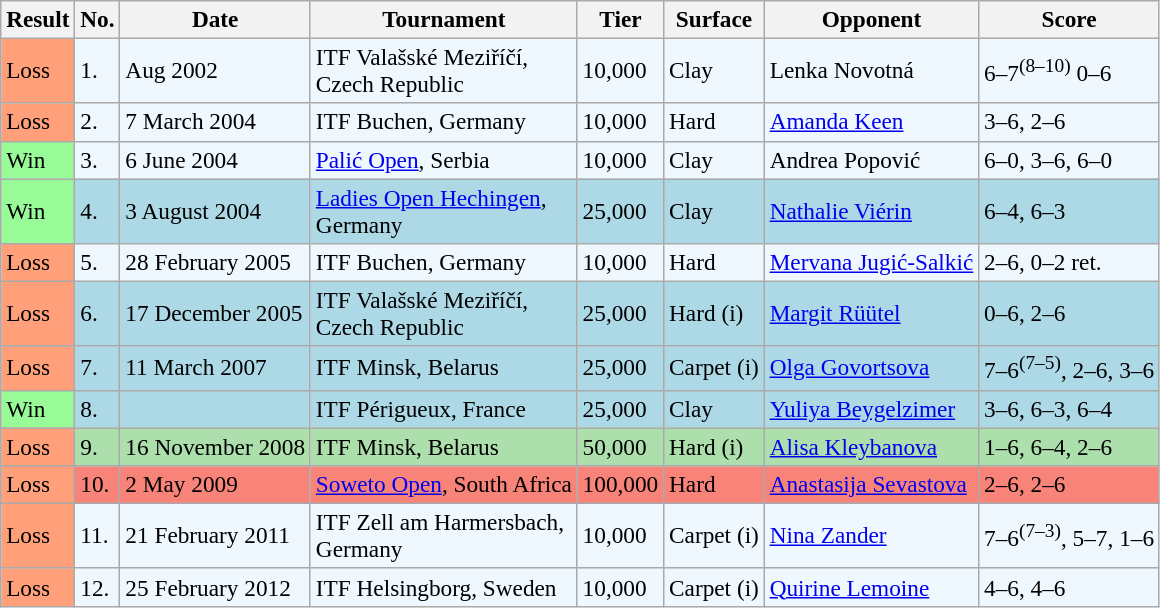<table class="wikitable sortable" style="font-size:97%">
<tr>
<th>Result</th>
<th>No.</th>
<th>Date</th>
<th>Tournament</th>
<th>Tier</th>
<th>Surface</th>
<th>Opponent</th>
<th class="unsortable">Score</th>
</tr>
<tr style="background:#f0f8ff;">
<td bgcolor=#FFA07A>Loss</td>
<td>1.</td>
<td>Aug 2002</td>
<td>ITF Valašské Meziříčí, <br>Czech Republic</td>
<td>10,000</td>
<td>Clay</td>
<td> Lenka Novotná</td>
<td>6–7<sup>(8–10)</sup> 0–6</td>
</tr>
<tr style="background:#f0f8ff;">
<td bgcolor=#FFA07A>Loss</td>
<td>2.</td>
<td>7 March 2004</td>
<td>ITF Buchen, Germany</td>
<td>10,000</td>
<td>Hard</td>
<td> <a href='#'>Amanda Keen</a></td>
<td>3–6, 2–6</td>
</tr>
<tr style="background:#f0f8ff;">
<td bgcolor=98FB98>Win</td>
<td>3.</td>
<td>6 June 2004</td>
<td><a href='#'>Palić Open</a>, Serbia</td>
<td>10,000</td>
<td>Clay</td>
<td> Andrea Popović</td>
<td>6–0, 3–6, 6–0</td>
</tr>
<tr style="background:lightblue;">
<td bgcolor=98FB98>Win</td>
<td>4.</td>
<td>3 August 2004</td>
<td><a href='#'>Ladies Open Hechingen</a>, <br>Germany</td>
<td>25,000</td>
<td>Clay</td>
<td> <a href='#'>Nathalie Viérin</a></td>
<td>6–4, 6–3</td>
</tr>
<tr style="background:#f0f8ff;">
<td bgcolor=#FFA07A>Loss</td>
<td>5.</td>
<td>28 February 2005</td>
<td>ITF Buchen, Germany</td>
<td>10,000</td>
<td>Hard</td>
<td> <a href='#'>Mervana Jugić-Salkić</a></td>
<td>2–6, 0–2 ret.</td>
</tr>
<tr style="background:lightblue;">
<td bgcolor=#FFA07A>Loss</td>
<td>6.</td>
<td>17 December 2005</td>
<td>ITF Valašské Meziříčí, <br>Czech Republic</td>
<td>25,000</td>
<td>Hard (i)</td>
<td> <a href='#'>Margit Rüütel</a></td>
<td>0–6, 2–6</td>
</tr>
<tr style="background:lightblue;">
<td bgcolor=#FFA07A>Loss</td>
<td>7.</td>
<td>11 March 2007</td>
<td>ITF Minsk, Belarus</td>
<td>25,000</td>
<td>Carpet (i)</td>
<td> <a href='#'>Olga Govortsova</a></td>
<td>7–6<sup>(7–5)</sup>, 2–6, 3–6</td>
</tr>
<tr style="background:lightblue;">
<td bgcolor="98FB98">Win</td>
<td>8.</td>
<td></td>
<td>ITF Périgueux, France</td>
<td>25,000</td>
<td>Clay</td>
<td> <a href='#'>Yuliya Beygelzimer</a></td>
<td>3–6, 6–3, 6–4</td>
</tr>
<tr style="background:#addfad;">
<td bgcolor=#FFA07A>Loss</td>
<td>9.</td>
<td>16 November 2008</td>
<td>ITF Minsk, Belarus</td>
<td>50,000</td>
<td>Hard (i)</td>
<td> <a href='#'>Alisa Kleybanova</a></td>
<td>1–6, 6–4, 2–6</td>
</tr>
<tr style="background:#f88379;">
<td bgcolor=#FFA07A>Loss</td>
<td>10.</td>
<td>2 May 2009</td>
<td><a href='#'>Soweto Open</a>, South Africa</td>
<td>100,000</td>
<td>Hard</td>
<td> <a href='#'>Anastasija Sevastova</a></td>
<td>2–6, 2–6</td>
</tr>
<tr style="background:#f0f8ff;">
<td bgcolor=#FFA07A>Loss</td>
<td>11.</td>
<td>21 February 2011</td>
<td>ITF Zell am Harmersbach, <br>Germany</td>
<td>10,000</td>
<td>Carpet (i)</td>
<td> <a href='#'>Nina Zander</a></td>
<td>7–6<sup>(7–3)</sup>, 5–7, 1–6</td>
</tr>
<tr style="background:#f0f8ff;">
<td bgcolor=#FFA07A>Loss</td>
<td>12.</td>
<td>25 February 2012</td>
<td>ITF Helsingborg, Sweden</td>
<td>10,000</td>
<td>Carpet (i)</td>
<td> <a href='#'>Quirine Lemoine</a></td>
<td>4–6, 4–6</td>
</tr>
</table>
